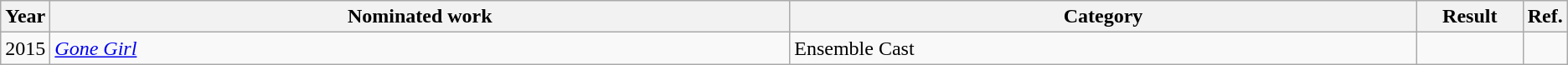<table class=wikitable>
<tr>
<th scope="col" style="width:1em;">Year</th>
<th scope="col" style="width:39em;">Nominated work</th>
<th scope="col" style="width:33em;">Category</th>
<th scope="col" style="width:5em;">Result</th>
<th scope="col" style="width:1em;">Ref.</th>
</tr>
<tr>
<td>2015</td>
<td><em><a href='#'>Gone Girl</a></em></td>
<td>Ensemble Cast</td>
<td></td>
<td style="text-align:center;"></td>
</tr>
</table>
